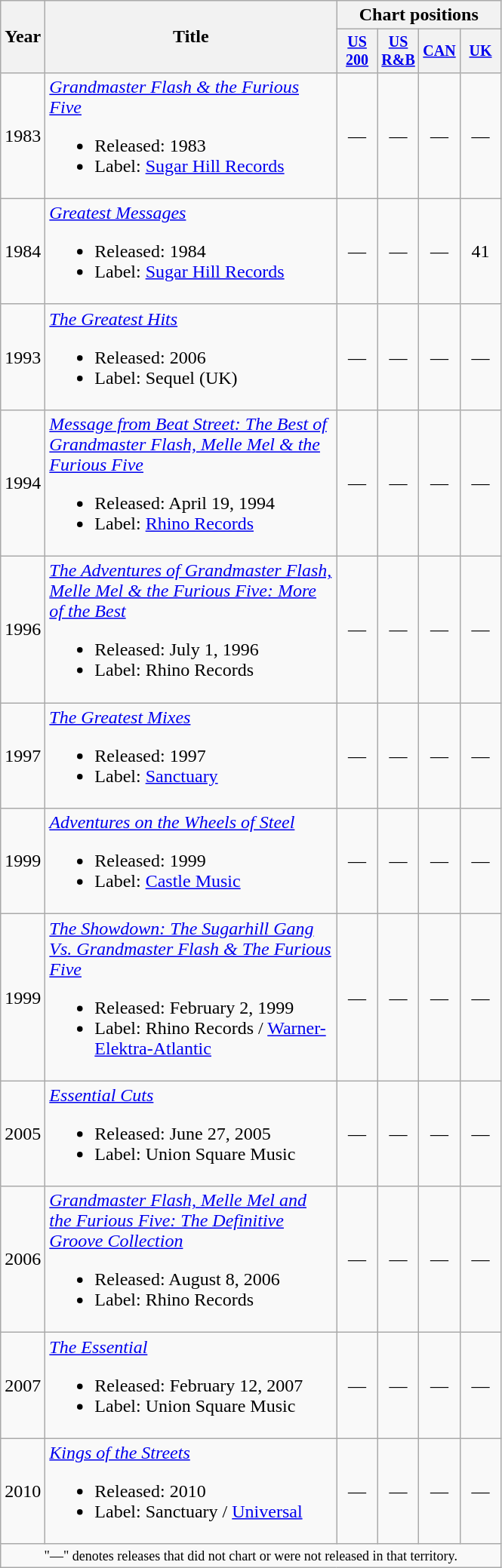<table class="wikitable" style=text-align:center;>
<tr>
<th rowspan="2" width="30">Year</th>
<th rowspan="2" width="250">Title</th>
<th colspan="4">Chart positions</th>
</tr>
<tr style="font-size:smaller;">
<th width="30"><a href='#'>US 200</a><br></th>
<th width="30"><a href='#'>US R&B</a><br></th>
<th width="30"><a href='#'>CAN</a></th>
<th width="30"><a href='#'>UK</a><br></th>
</tr>
<tr>
<td>1983</td>
<td align=left><em><a href='#'>Grandmaster Flash & the Furious Five</a></em><br><ul><li>Released: 1983</li><li>Label: <a href='#'>Sugar Hill Records</a></li></ul></td>
<td>—</td>
<td>—</td>
<td>—</td>
<td>—</td>
</tr>
<tr>
<td>1984</td>
<td align=left><em><a href='#'>Greatest Messages</a></em><br><ul><li>Released: 1984</li><li>Label: <a href='#'>Sugar Hill Records</a></li></ul></td>
<td>—</td>
<td>—</td>
<td>—</td>
<td>41</td>
</tr>
<tr>
<td>1993</td>
<td align=left><em><a href='#'>The Greatest Hits</a></em><br><ul><li>Released: 2006</li><li>Label: Sequel (UK)</li></ul></td>
<td>—</td>
<td>—</td>
<td>—</td>
<td>—</td>
</tr>
<tr>
<td>1994</td>
<td align=left><em><a href='#'>Message from Beat Street: The Best of Grandmaster Flash, Melle Mel & the Furious Five</a></em><br><ul><li>Released: April 19, 1994</li><li>Label: <a href='#'>Rhino Records</a></li></ul></td>
<td>—</td>
<td>—</td>
<td>—</td>
<td>—</td>
</tr>
<tr>
<td>1996</td>
<td align=left><em><a href='#'>The Adventures of Grandmaster Flash, Melle Mel & the Furious Five: More of the Best</a></em><br><ul><li>Released: July 1, 1996</li><li>Label: Rhino Records</li></ul></td>
<td>—</td>
<td>—</td>
<td>—</td>
<td>—</td>
</tr>
<tr 5>
<td>1997</td>
<td align=left><em><a href='#'>The Greatest Mixes</a></em><br><ul><li>Released: 1997</li><li>Label: <a href='#'>Sanctuary</a></li></ul></td>
<td>—</td>
<td>—</td>
<td>—</td>
<td>—</td>
</tr>
<tr 5>
<td>1999</td>
<td align=left><em><a href='#'>Adventures on the Wheels of Steel</a></em><br><ul><li>Released: 1999</li><li>Label: <a href='#'>Castle Music</a></li></ul></td>
<td>—</td>
<td>—</td>
<td>—</td>
<td>—</td>
</tr>
<tr>
<td>1999</td>
<td align=left><em><a href='#'>The Showdown: The Sugarhill Gang Vs. Grandmaster Flash & The Furious Five</a></em><br><ul><li>Released: February 2, 1999</li><li>Label: Rhino Records / <a href='#'>Warner-Elektra-Atlantic</a></li></ul></td>
<td>—</td>
<td>—</td>
<td>—</td>
<td>—</td>
</tr>
<tr>
<td>2005</td>
<td align=left><em><a href='#'>Essential Cuts</a></em><br><ul><li>Released: June 27, 2005</li><li>Label: Union Square Music</li></ul></td>
<td>—</td>
<td>—</td>
<td>—</td>
<td>—</td>
</tr>
<tr>
<td>2006</td>
<td align=left><em><a href='#'>Grandmaster Flash, Melle Mel and the Furious Five: The Definitive Groove Collection</a></em><br><ul><li>Released: August 8, 2006</li><li>Label: Rhino Records</li></ul></td>
<td>—</td>
<td>—</td>
<td>—</td>
<td>—</td>
</tr>
<tr>
<td>2007</td>
<td align=left><em><a href='#'>The Essential</a></em><br><ul><li>Released: February 12, 2007</li><li>Label: Union Square Music</li></ul></td>
<td>—</td>
<td>—</td>
<td>—</td>
<td>—</td>
</tr>
<tr>
<td>2010</td>
<td align=left><em><a href='#'>Kings of the Streets</a></em><br><ul><li>Released: 2010</li><li>Label: Sanctuary / <a href='#'>Universal</a></li></ul></td>
<td>—</td>
<td>—</td>
<td>—</td>
<td>—</td>
</tr>
<tr>
<td colspan="6" style="text-align:center; font-size:9pt;">"—" denotes releases that did not chart or were not released in that territory.</td>
</tr>
</table>
